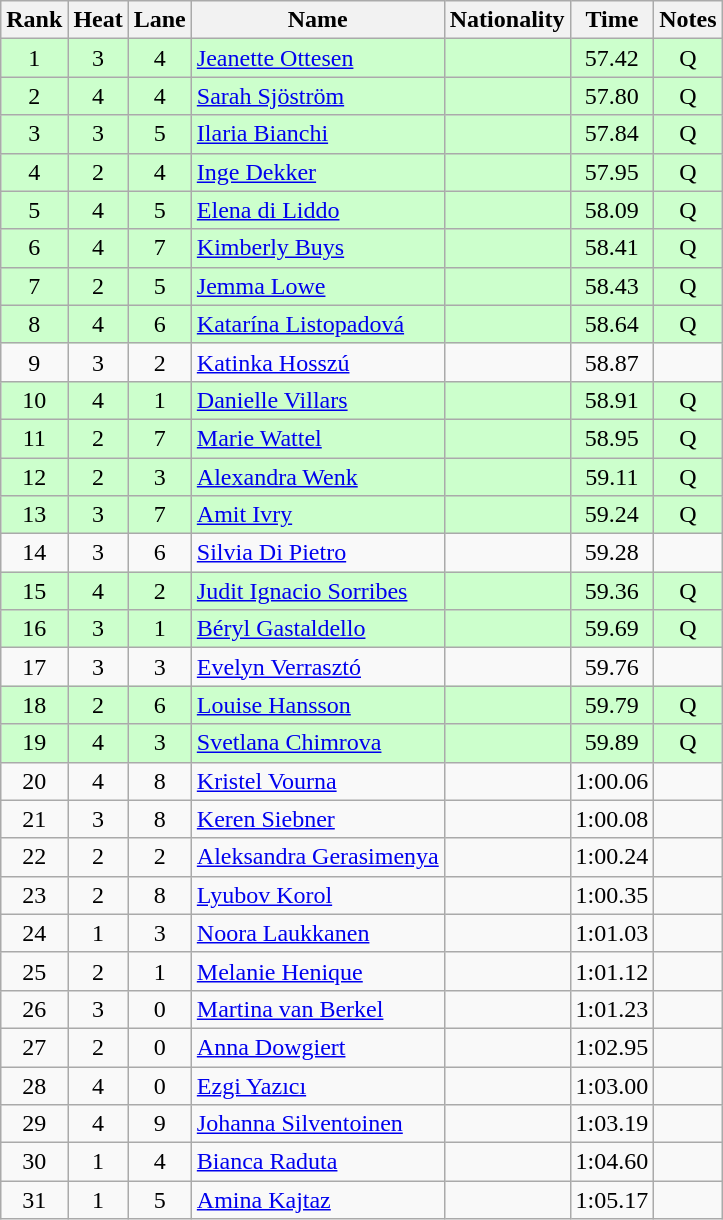<table class="wikitable sortable" style="text-align:center">
<tr>
<th>Rank</th>
<th>Heat</th>
<th>Lane</th>
<th>Name</th>
<th>Nationality</th>
<th>Time</th>
<th>Notes</th>
</tr>
<tr bgcolor=ccffcc>
<td>1</td>
<td>3</td>
<td>4</td>
<td align=left><a href='#'>Jeanette Ottesen</a></td>
<td align=left></td>
<td>57.42</td>
<td>Q</td>
</tr>
<tr bgcolor=ccffcc>
<td>2</td>
<td>4</td>
<td>4</td>
<td align=left><a href='#'>Sarah Sjöström</a></td>
<td align=left></td>
<td>57.80</td>
<td>Q</td>
</tr>
<tr bgcolor=ccffcc>
<td>3</td>
<td>3</td>
<td>5</td>
<td align=left><a href='#'>Ilaria Bianchi</a></td>
<td align=left></td>
<td>57.84</td>
<td>Q</td>
</tr>
<tr bgcolor=ccffcc>
<td>4</td>
<td>2</td>
<td>4</td>
<td align=left><a href='#'>Inge Dekker</a></td>
<td align=left></td>
<td>57.95</td>
<td>Q</td>
</tr>
<tr bgcolor=ccffcc>
<td>5</td>
<td>4</td>
<td>5</td>
<td align=left><a href='#'>Elena di Liddo</a></td>
<td align=left></td>
<td>58.09</td>
<td>Q</td>
</tr>
<tr bgcolor=ccffcc>
<td>6</td>
<td>4</td>
<td>7</td>
<td align=left><a href='#'>Kimberly Buys</a></td>
<td align=left></td>
<td>58.41</td>
<td>Q</td>
</tr>
<tr bgcolor=ccffcc>
<td>7</td>
<td>2</td>
<td>5</td>
<td align=left><a href='#'>Jemma Lowe</a></td>
<td align=left></td>
<td>58.43</td>
<td>Q</td>
</tr>
<tr bgcolor=ccffcc>
<td>8</td>
<td>4</td>
<td>6</td>
<td align=left><a href='#'>Katarína Listopadová</a></td>
<td align=left></td>
<td>58.64</td>
<td>Q</td>
</tr>
<tr>
<td>9</td>
<td>3</td>
<td>2</td>
<td align=left><a href='#'>Katinka Hosszú</a></td>
<td align=left></td>
<td>58.87</td>
<td></td>
</tr>
<tr bgcolor=ccffcc>
<td>10</td>
<td>4</td>
<td>1</td>
<td align=left><a href='#'>Danielle Villars</a></td>
<td align=left></td>
<td>58.91</td>
<td>Q</td>
</tr>
<tr bgcolor=ccffcc>
<td>11</td>
<td>2</td>
<td>7</td>
<td align=left><a href='#'>Marie Wattel</a></td>
<td align=left></td>
<td>58.95</td>
<td>Q</td>
</tr>
<tr bgcolor=ccffcc>
<td>12</td>
<td>2</td>
<td>3</td>
<td align=left><a href='#'>Alexandra Wenk</a></td>
<td align=left></td>
<td>59.11</td>
<td>Q</td>
</tr>
<tr bgcolor=ccffcc>
<td>13</td>
<td>3</td>
<td>7</td>
<td align=left><a href='#'>Amit Ivry</a></td>
<td align=left></td>
<td>59.24</td>
<td>Q</td>
</tr>
<tr>
<td>14</td>
<td>3</td>
<td>6</td>
<td align=left><a href='#'>Silvia Di Pietro</a></td>
<td align=left></td>
<td>59.28</td>
<td></td>
</tr>
<tr bgcolor=ccffcc>
<td>15</td>
<td>4</td>
<td>2</td>
<td align=left><a href='#'>Judit Ignacio Sorribes</a></td>
<td align=left></td>
<td>59.36</td>
<td>Q</td>
</tr>
<tr bgcolor=ccffcc>
<td>16</td>
<td>3</td>
<td>1</td>
<td align=left><a href='#'>Béryl Gastaldello</a></td>
<td align=left></td>
<td>59.69</td>
<td>Q</td>
</tr>
<tr>
<td>17</td>
<td>3</td>
<td>3</td>
<td align=left><a href='#'>Evelyn Verrasztó</a></td>
<td align=left></td>
<td>59.76</td>
<td></td>
</tr>
<tr bgcolor=ccffcc>
<td>18</td>
<td>2</td>
<td>6</td>
<td align=left><a href='#'>Louise Hansson</a></td>
<td align=left></td>
<td>59.79</td>
<td>Q</td>
</tr>
<tr bgcolor=ccffcc>
<td>19</td>
<td>4</td>
<td>3</td>
<td align=left><a href='#'>Svetlana Chimrova</a></td>
<td align=left></td>
<td>59.89</td>
<td>Q</td>
</tr>
<tr>
<td>20</td>
<td>4</td>
<td>8</td>
<td align=left><a href='#'>Kristel Vourna</a></td>
<td align=left></td>
<td>1:00.06</td>
<td></td>
</tr>
<tr>
<td>21</td>
<td>3</td>
<td>8</td>
<td align=left><a href='#'>Keren Siebner</a></td>
<td align=left></td>
<td>1:00.08</td>
<td></td>
</tr>
<tr>
<td>22</td>
<td>2</td>
<td>2</td>
<td align=left><a href='#'>Aleksandra Gerasimenya</a></td>
<td align=left></td>
<td>1:00.24</td>
<td></td>
</tr>
<tr>
<td>23</td>
<td>2</td>
<td>8</td>
<td align=left><a href='#'>Lyubov Korol</a></td>
<td align=left></td>
<td>1:00.35</td>
<td></td>
</tr>
<tr>
<td>24</td>
<td>1</td>
<td>3</td>
<td align=left><a href='#'>Noora Laukkanen</a></td>
<td align=left></td>
<td>1:01.03</td>
<td></td>
</tr>
<tr>
<td>25</td>
<td>2</td>
<td>1</td>
<td align=left><a href='#'>Melanie Henique</a></td>
<td align=left></td>
<td>1:01.12</td>
<td></td>
</tr>
<tr>
<td>26</td>
<td>3</td>
<td>0</td>
<td align=left><a href='#'>Martina van Berkel</a></td>
<td align=left></td>
<td>1:01.23</td>
<td></td>
</tr>
<tr>
<td>27</td>
<td>2</td>
<td>0</td>
<td align=left><a href='#'>Anna Dowgiert</a></td>
<td align=left></td>
<td>1:02.95</td>
<td></td>
</tr>
<tr>
<td>28</td>
<td>4</td>
<td>0</td>
<td align=left><a href='#'>Ezgi Yazıcı</a></td>
<td align=left></td>
<td>1:03.00</td>
<td></td>
</tr>
<tr>
<td>29</td>
<td>4</td>
<td>9</td>
<td align=left><a href='#'>Johanna Silventoinen</a></td>
<td align=left></td>
<td>1:03.19</td>
<td></td>
</tr>
<tr>
<td>30</td>
<td>1</td>
<td>4</td>
<td align=left><a href='#'>Bianca Raduta</a></td>
<td align=left></td>
<td>1:04.60</td>
<td></td>
</tr>
<tr>
<td>31</td>
<td>1</td>
<td>5</td>
<td align=left><a href='#'>Amina Kajtaz</a></td>
<td align=left></td>
<td>1:05.17</td>
<td></td>
</tr>
</table>
